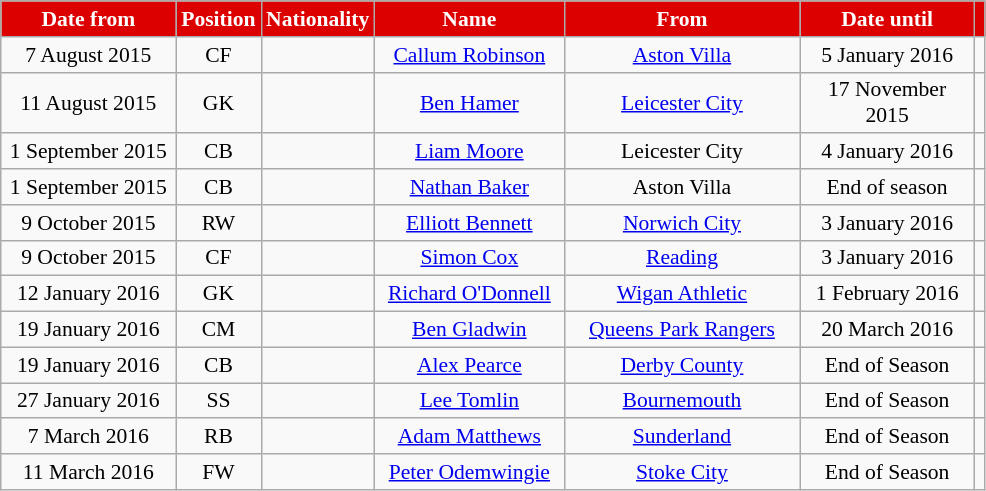<table class="wikitable"  style="text-align:center; font-size:90%; ">
<tr>
<th style="background:#DD0000; color:white; width:110px;">Date from</th>
<th style="background:#DD0000; color:white; width:50px;">Position</th>
<th style="background:#DD0000; color:white; width:50px;">Nationality</th>
<th style="background:#DD0000; color:white; width:120px;">Name</th>
<th style="background:#DD0000; color:white; width:150px;">From</th>
<th style="background:#DD0000; color:white; width:110px;">Date until</th>
<th style="background:#DD0000; color:white;"></th>
</tr>
<tr>
<td>7 August 2015</td>
<td>CF</td>
<td></td>
<td><a href='#'>Callum Robinson</a></td>
<td><a href='#'>Aston Villa</a></td>
<td>5 January 2016</td>
<td></td>
</tr>
<tr>
<td>11 August 2015</td>
<td>GK</td>
<td></td>
<td><a href='#'>Ben Hamer</a></td>
<td><a href='#'>Leicester City</a></td>
<td>17 November 2015</td>
<td></td>
</tr>
<tr>
<td>1 September 2015</td>
<td>CB</td>
<td></td>
<td><a href='#'>Liam Moore</a></td>
<td>Leicester City</td>
<td>4 January 2016</td>
<td></td>
</tr>
<tr>
<td>1 September 2015</td>
<td>CB</td>
<td></td>
<td><a href='#'>Nathan Baker</a></td>
<td>Aston Villa</td>
<td>End of season</td>
<td></td>
</tr>
<tr>
<td>9 October 2015</td>
<td>RW</td>
<td></td>
<td><a href='#'>Elliott Bennett</a></td>
<td><a href='#'>Norwich City</a></td>
<td>3 January 2016</td>
<td></td>
</tr>
<tr>
<td>9 October 2015</td>
<td>CF</td>
<td></td>
<td><a href='#'>Simon Cox</a></td>
<td><a href='#'>Reading</a></td>
<td>3 January 2016</td>
<td></td>
</tr>
<tr>
<td>12 January 2016</td>
<td>GK</td>
<td></td>
<td><a href='#'>Richard O'Donnell</a></td>
<td><a href='#'>Wigan Athletic</a></td>
<td>1 February 2016</td>
<td></td>
</tr>
<tr>
<td>19 January 2016</td>
<td>CM</td>
<td></td>
<td><a href='#'>Ben Gladwin</a></td>
<td><a href='#'>Queens Park Rangers</a></td>
<td>20 March 2016</td>
<td></td>
</tr>
<tr>
<td>19 January 2016</td>
<td>CB</td>
<td></td>
<td><a href='#'>Alex Pearce</a></td>
<td><a href='#'>Derby County</a></td>
<td>End of Season</td>
<td></td>
</tr>
<tr>
<td>27 January 2016</td>
<td>SS</td>
<td></td>
<td><a href='#'>Lee Tomlin</a></td>
<td><a href='#'>Bournemouth</a></td>
<td>End of Season</td>
<td></td>
</tr>
<tr>
<td>7 March 2016</td>
<td>RB</td>
<td></td>
<td><a href='#'>Adam Matthews</a></td>
<td><a href='#'>Sunderland</a></td>
<td>End of Season</td>
<td></td>
</tr>
<tr>
<td>11 March 2016</td>
<td>FW</td>
<td></td>
<td><a href='#'>Peter Odemwingie</a></td>
<td><a href='#'>Stoke City</a></td>
<td>End of Season</td>
<td></td>
</tr>
</table>
